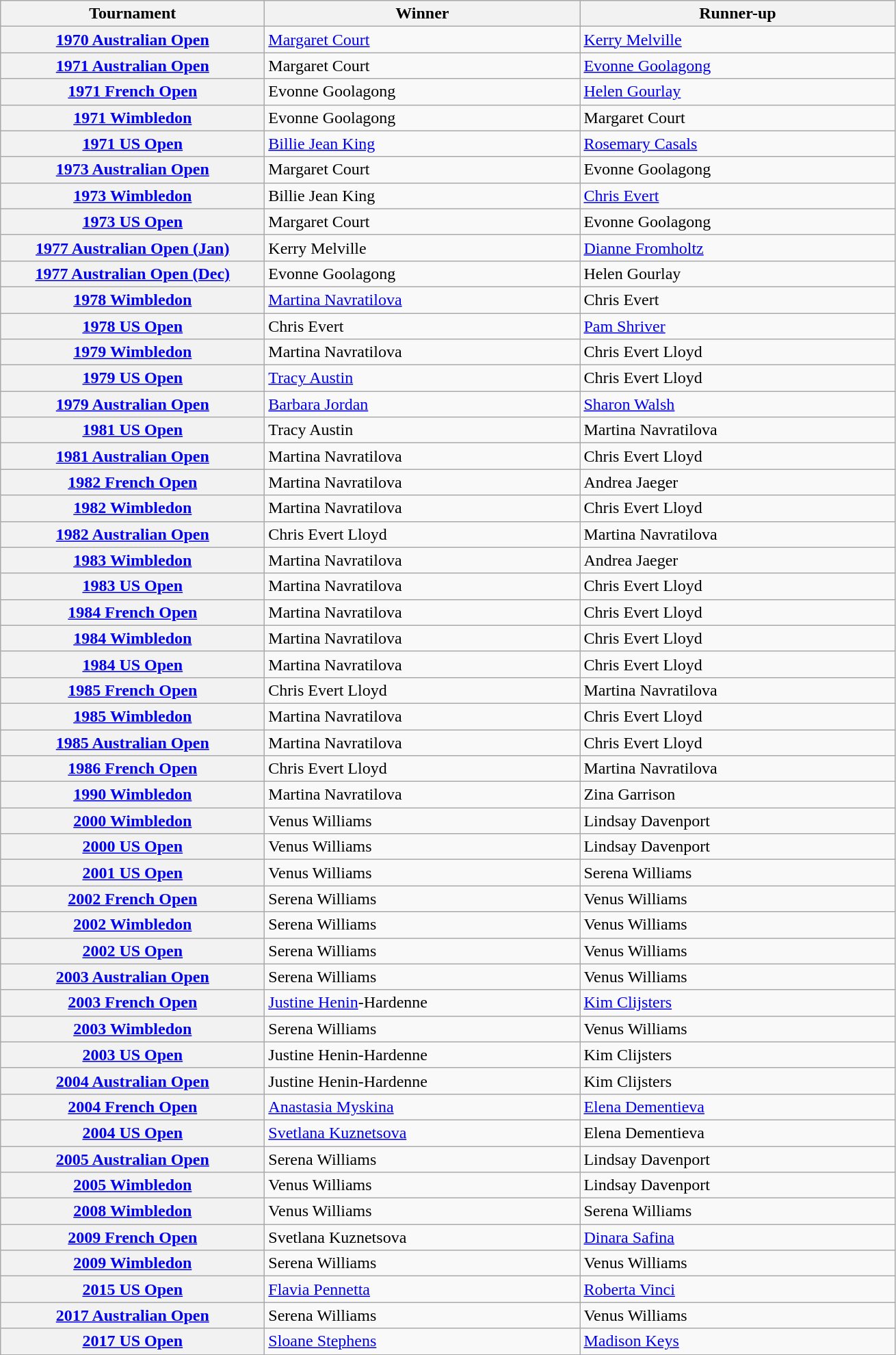<table class="wikitable plainrowheaders">
<tr>
<th width=250>Tournament</th>
<th width=300>Winner</th>
<th width=300>Runner-up</th>
</tr>
<tr>
<th scope="row"><a href='#'>1970 Australian Open</a></th>
<td> <a href='#'>Margaret Court</a></td>
<td> <a href='#'>Kerry Melville</a></td>
</tr>
<tr>
<th scope="row"><a href='#'>1971 Australian Open</a></th>
<td> Margaret Court</td>
<td> <a href='#'>Evonne Goolagong</a></td>
</tr>
<tr>
<th scope="row"><a href='#'>1971 French Open</a></th>
<td> Evonne Goolagong</td>
<td> <a href='#'>Helen Gourlay</a></td>
</tr>
<tr>
<th scope="row"><a href='#'>1971 Wimbledon</a></th>
<td> Evonne Goolagong</td>
<td> Margaret Court</td>
</tr>
<tr>
<th scope="row"><a href='#'>1971 US Open</a></th>
<td> <a href='#'>Billie Jean King</a></td>
<td> <a href='#'>Rosemary Casals</a></td>
</tr>
<tr>
<th scope="row"><a href='#'>1973 Australian Open</a></th>
<td> Margaret Court</td>
<td> Evonne Goolagong</td>
</tr>
<tr>
<th scope="row"><a href='#'>1973 Wimbledon</a></th>
<td> Billie Jean King</td>
<td> <a href='#'>Chris Evert</a></td>
</tr>
<tr>
<th scope="row"><a href='#'>1973 US Open</a></th>
<td> Margaret Court</td>
<td> Evonne Goolagong</td>
</tr>
<tr>
<th scope="row"><a href='#'>1977 Australian Open (Jan)</a></th>
<td> Kerry Melville</td>
<td> <a href='#'>Dianne Fromholtz</a></td>
</tr>
<tr>
<th scope="row"><a href='#'>1977 Australian Open (Dec)</a></th>
<td> Evonne Goolagong</td>
<td> Helen Gourlay</td>
</tr>
<tr>
<th scope="row"><a href='#'>1978 Wimbledon</a></th>
<td> <a href='#'>Martina Navratilova</a></td>
<td> Chris Evert</td>
</tr>
<tr>
<th scope="row"><a href='#'>1978 US Open</a></th>
<td> Chris Evert</td>
<td> <a href='#'>Pam Shriver</a></td>
</tr>
<tr>
<th scope="row"><a href='#'>1979 Wimbledon</a></th>
<td> Martina Navratilova</td>
<td> Chris Evert Lloyd</td>
</tr>
<tr>
<th scope="row"><a href='#'>1979 US Open</a></th>
<td> <a href='#'>Tracy Austin</a></td>
<td> Chris Evert Lloyd</td>
</tr>
<tr>
<th scope="row"><a href='#'>1979 Australian Open</a></th>
<td> <a href='#'>Barbara Jordan</a></td>
<td> <a href='#'>Sharon Walsh</a></td>
</tr>
<tr>
<th scope="row"><a href='#'>1981 US Open</a></th>
<td> Tracy Austin</td>
<td> Martina Navratilova</td>
</tr>
<tr>
<th scope="row"><a href='#'>1981 Australian Open</a></th>
<td> Martina Navratilova</td>
<td> Chris Evert Lloyd</td>
</tr>
<tr>
<th scope="row"><a href='#'>1982 French Open</a></th>
<td> Martina Navratilova</td>
<td> Andrea Jaeger</td>
</tr>
<tr>
<th scope="row"><a href='#'>1982 Wimbledon</a></th>
<td> Martina Navratilova</td>
<td> Chris Evert Lloyd</td>
</tr>
<tr>
<th scope="row"><a href='#'>1982 Australian Open</a></th>
<td> Chris Evert Lloyd</td>
<td> Martina Navratilova</td>
</tr>
<tr>
<th scope="row"><a href='#'>1983 Wimbledon</a></th>
<td> Martina Navratilova</td>
<td> Andrea Jaeger</td>
</tr>
<tr>
<th scope="row"><a href='#'>1983 US Open</a></th>
<td> Martina Navratilova</td>
<td> Chris Evert Lloyd</td>
</tr>
<tr>
<th scope="row"><a href='#'>1984 French Open</a></th>
<td> Martina Navratilova</td>
<td> Chris Evert Lloyd</td>
</tr>
<tr>
<th scope="row"><a href='#'>1984 Wimbledon</a></th>
<td> Martina Navratilova</td>
<td> Chris Evert Lloyd</td>
</tr>
<tr>
<th scope="row"><a href='#'>1984 US Open</a></th>
<td> Martina Navratilova</td>
<td> Chris Evert Lloyd</td>
</tr>
<tr>
<th scope="row"><a href='#'>1985 French Open</a></th>
<td> Chris Evert Lloyd</td>
<td> Martina Navratilova</td>
</tr>
<tr>
<th scope="row"><a href='#'>1985 Wimbledon</a></th>
<td> Martina Navratilova</td>
<td> Chris Evert Lloyd</td>
</tr>
<tr>
<th scope="row"><a href='#'>1985 Australian Open</a></th>
<td> Martina Navratilova</td>
<td> Chris Evert Lloyd</td>
</tr>
<tr>
<th scope="row"><a href='#'>1986 French Open</a></th>
<td> Chris Evert Lloyd</td>
<td> Martina Navratilova</td>
</tr>
<tr>
<th scope="row"><a href='#'>1990 Wimbledon</a></th>
<td> Martina Navratilova</td>
<td> Zina Garrison</td>
</tr>
<tr>
<th scope="row"><a href='#'>2000 Wimbledon</a></th>
<td> Venus Williams</td>
<td> Lindsay Davenport</td>
</tr>
<tr>
<th scope="row"><a href='#'>2000 US Open</a></th>
<td> Venus Williams</td>
<td> Lindsay Davenport</td>
</tr>
<tr>
<th scope="row"><a href='#'>2001 US Open</a></th>
<td> Venus Williams</td>
<td> Serena Williams</td>
</tr>
<tr>
<th scope="row"><a href='#'>2002 French Open</a></th>
<td> Serena Williams</td>
<td> Venus Williams</td>
</tr>
<tr>
<th scope="row"><a href='#'>2002 Wimbledon</a></th>
<td> Serena Williams</td>
<td> Venus Williams</td>
</tr>
<tr>
<th scope="row"><a href='#'>2002 US Open</a></th>
<td> Serena Williams</td>
<td> Venus Williams</td>
</tr>
<tr>
<th scope="row"><a href='#'>2003 Australian Open</a></th>
<td> Serena Williams</td>
<td> Venus Williams</td>
</tr>
<tr>
<th scope="row"><a href='#'>2003 French Open</a></th>
<td> <a href='#'>Justine Henin</a>-Hardenne</td>
<td> <a href='#'>Kim Clijsters</a></td>
</tr>
<tr>
<th scope="row"><a href='#'>2003 Wimbledon</a></th>
<td> Serena Williams</td>
<td> Venus Williams</td>
</tr>
<tr>
<th scope="row"><a href='#'>2003 US Open</a></th>
<td> Justine Henin-Hardenne</td>
<td> Kim Clijsters</td>
</tr>
<tr>
<th scope="row"><a href='#'>2004 Australian Open</a></th>
<td> Justine Henin-Hardenne</td>
<td> Kim Clijsters</td>
</tr>
<tr>
<th scope="row"><a href='#'>2004 French Open</a></th>
<td> <a href='#'>Anastasia Myskina</a></td>
<td> <a href='#'>Elena Dementieva</a></td>
</tr>
<tr>
<th scope="row"><a href='#'>2004 US Open</a></th>
<td> <a href='#'>Svetlana Kuznetsova</a></td>
<td> Elena Dementieva</td>
</tr>
<tr>
<th scope="row"><a href='#'>2005 Australian Open</a></th>
<td> Serena Williams</td>
<td> Lindsay Davenport</td>
</tr>
<tr>
<th scope="row"><a href='#'>2005 Wimbledon</a></th>
<td> Venus Williams</td>
<td> Lindsay Davenport</td>
</tr>
<tr>
<th scope="row"><a href='#'>2008 Wimbledon</a></th>
<td> Venus Williams</td>
<td> Serena Williams</td>
</tr>
<tr>
<th scope="row"><a href='#'>2009 French Open</a></th>
<td> Svetlana Kuznetsova</td>
<td> <a href='#'>Dinara Safina</a></td>
</tr>
<tr>
<th scope="row"><a href='#'>2009 Wimbledon</a></th>
<td> Serena Williams</td>
<td> Venus Williams</td>
</tr>
<tr>
<th scope="row"><a href='#'>2015 US Open</a></th>
<td> <a href='#'>Flavia Pennetta</a></td>
<td> <a href='#'>Roberta Vinci</a></td>
</tr>
<tr>
<th scope="row"><a href='#'>2017 Australian Open</a></th>
<td> Serena Williams</td>
<td> Venus Williams</td>
</tr>
<tr>
<th scope="row"><a href='#'>2017 US Open</a></th>
<td> <a href='#'>Sloane Stephens</a></td>
<td> <a href='#'>Madison Keys</a></td>
</tr>
</table>
